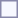<table style="border:1px solid #8888aa; background-color:#f7f8ff; padding:5px; font-size:95%; margin: 0px 12px 12px 0px;">
</table>
